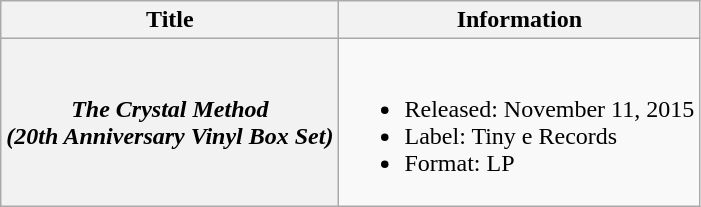<table class="wikitable plainrowheaders">
<tr>
<th scope="col">Title</th>
<th scope="col">Information</th>
</tr>
<tr>
<th scope="row"><em>The Crystal Method<br>(20th Anniversary Vinyl Box Set)</em></th>
<td><br><ul><li>Released: November 11, 2015</li><li>Label: Tiny e Records</li><li>Format: LP</li></ul></td>
</tr>
</table>
